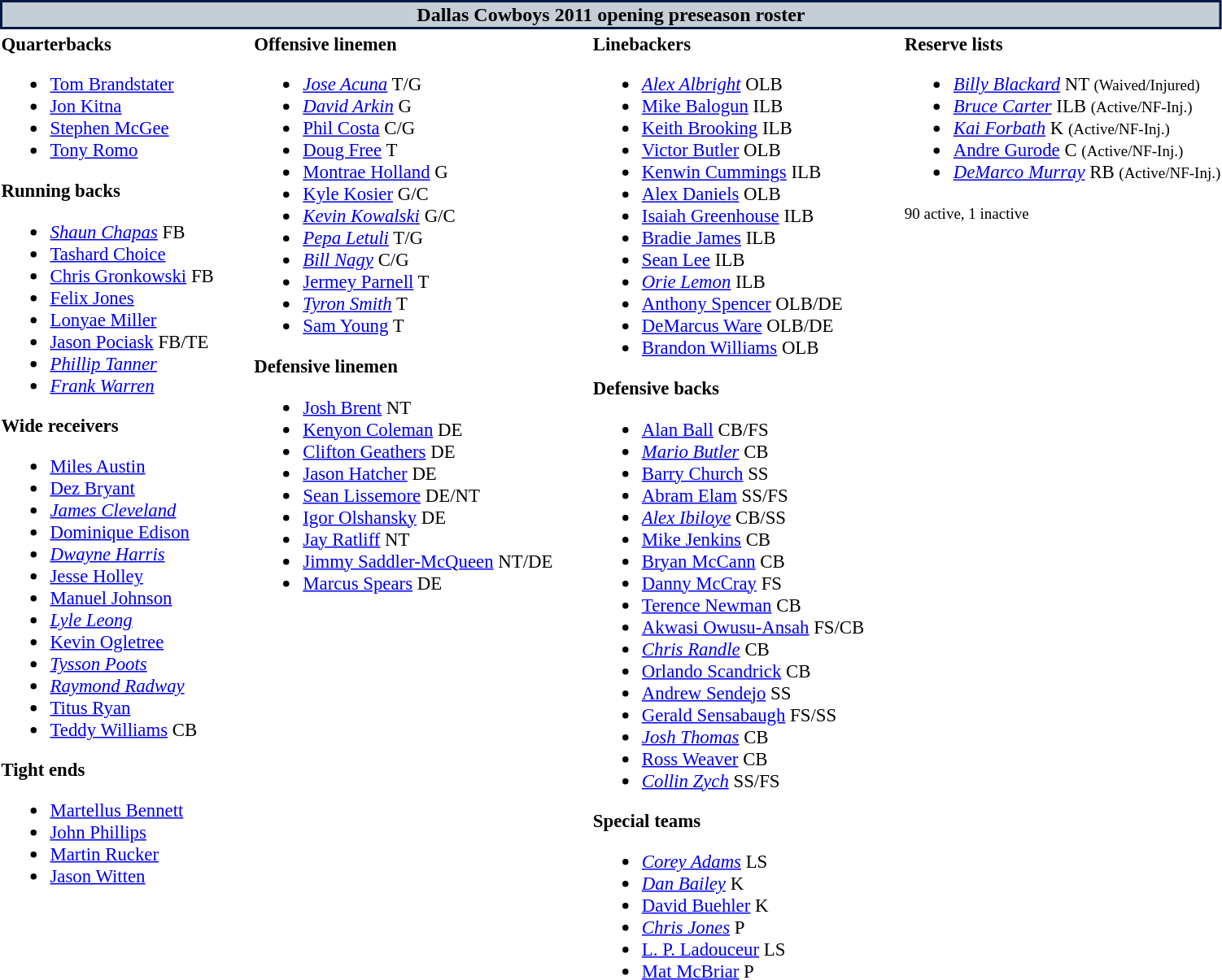<table class="toccolours" style="text-align: left;">
<tr>
<th colspan="7" style="background:#c5ced6; color:black; border: 2px solid #001942; text-align: center;">Dallas Cowboys 2011 opening preseason roster</th>
</tr>
<tr>
<td style="font-size:95%; vertical-align:top;"><strong>Quarterbacks</strong><br><ul><li> <a href='#'>Tom Brandstater</a></li><li> <a href='#'>Jon Kitna</a></li><li> <a href='#'>Stephen McGee</a></li><li> <a href='#'>Tony Romo</a></li></ul><strong>Running backs</strong><ul><li> <em><a href='#'>Shaun Chapas</a></em> FB</li><li> <a href='#'>Tashard Choice</a></li><li> <a href='#'>Chris Gronkowski</a> FB</li><li> <a href='#'>Felix Jones</a></li><li> <a href='#'>Lonyae Miller</a></li><li> <a href='#'>Jason Pociask</a> FB/TE</li><li> <em><a href='#'>Phillip Tanner</a></em></li><li> <em><a href='#'>Frank Warren</a></em></li></ul><strong>Wide receivers</strong><ul><li> <a href='#'>Miles Austin</a></li><li> <a href='#'>Dez Bryant</a></li><li> <em><a href='#'>James Cleveland</a></em></li><li> <a href='#'>Dominique Edison</a></li><li> <em><a href='#'>Dwayne Harris</a></em></li><li> <a href='#'>Jesse Holley</a></li><li> <a href='#'>Manuel Johnson</a></li><li> <em><a href='#'>Lyle Leong</a></em></li><li> <a href='#'>Kevin Ogletree</a></li><li> <em><a href='#'>Tysson Poots</a></em></li><li> <em><a href='#'>Raymond Radway</a></em></li><li> <a href='#'>Titus Ryan</a></li><li> <a href='#'>Teddy Williams</a> CB</li></ul><strong>Tight ends</strong><ul><li> <a href='#'>Martellus Bennett</a></li><li> <a href='#'>John Phillips</a></li><li> <a href='#'>Martin Rucker</a></li><li> <a href='#'>Jason Witten</a></li></ul></td>
<td style="width: 25px;"></td>
<td style="font-size:95%; vertical-align:top;"><strong>Offensive linemen</strong><br><ul><li> <em><a href='#'>Jose Acuna</a></em> T/G</li><li> <em><a href='#'>David Arkin</a></em> G</li><li> <a href='#'>Phil Costa</a> C/G</li><li> <a href='#'>Doug Free</a> T</li><li> <a href='#'>Montrae Holland</a> G</li><li> <a href='#'>Kyle Kosier</a> G/C</li><li> <em><a href='#'>Kevin Kowalski</a></em> G/C</li><li> <em><a href='#'>Pepa Letuli</a></em> T/G</li><li> <em><a href='#'>Bill Nagy</a></em> C/G</li><li> <a href='#'>Jermey Parnell</a> T</li><li> <em><a href='#'>Tyron Smith</a></em> T</li><li> <a href='#'>Sam Young</a> T</li></ul><strong>Defensive linemen</strong><ul><li> <a href='#'>Josh Brent</a> NT</li><li> <a href='#'>Kenyon Coleman</a> DE</li><li> <a href='#'>Clifton Geathers</a> DE</li><li> <a href='#'>Jason Hatcher</a> DE</li><li> <a href='#'>Sean Lissemore</a> DE/NT</li><li> <a href='#'>Igor Olshansky</a> DE</li><li> <a href='#'>Jay Ratliff</a> NT</li><li> <a href='#'>Jimmy Saddler-McQueen</a> NT/DE</li><li> <a href='#'>Marcus Spears</a> DE</li></ul></td>
<td style="width: 25px;"></td>
<td style="font-size:95%; vertical-align:top;"><strong>Linebackers</strong><br><ul><li> <em><a href='#'>Alex Albright</a></em> OLB</li><li> <a href='#'>Mike Balogun</a> ILB</li><li> <a href='#'>Keith Brooking</a> ILB</li><li> <a href='#'>Victor Butler</a> OLB</li><li> <a href='#'>Kenwin Cummings</a> ILB</li><li> <a href='#'>Alex Daniels</a> OLB</li><li> <a href='#'>Isaiah Greenhouse</a> ILB</li><li> <a href='#'>Bradie James</a> ILB</li><li> <a href='#'>Sean Lee</a> ILB</li><li> <em><a href='#'>Orie Lemon</a></em> ILB</li><li> <a href='#'>Anthony Spencer</a> OLB/DE</li><li> <a href='#'>DeMarcus Ware</a> OLB/DE</li><li> <a href='#'>Brandon Williams</a> OLB</li></ul><strong>Defensive backs</strong><ul><li> <a href='#'>Alan Ball</a> CB/FS</li><li> <em><a href='#'>Mario Butler</a></em> CB</li><li> <a href='#'>Barry Church</a> SS</li><li> <a href='#'>Abram Elam</a> SS/FS</li><li> <em><a href='#'>Alex Ibiloye</a></em> CB/SS</li><li> <a href='#'>Mike Jenkins</a> CB</li><li> <a href='#'>Bryan McCann</a> CB</li><li> <a href='#'>Danny McCray</a> FS</li><li> <a href='#'>Terence Newman</a> CB</li><li> <a href='#'>Akwasi Owusu-Ansah</a> FS/CB</li><li> <em><a href='#'>Chris Randle</a></em> CB</li><li> <a href='#'>Orlando Scandrick</a> CB</li><li> <a href='#'>Andrew Sendejo</a> SS</li><li> <a href='#'>Gerald Sensabaugh</a> FS/SS</li><li> <em><a href='#'>Josh Thomas</a></em> CB</li><li> <a href='#'>Ross Weaver</a> CB</li><li> <em><a href='#'>Collin Zych</a></em> SS/FS</li></ul><strong>Special teams</strong><ul><li> <em><a href='#'>Corey Adams</a></em> LS</li><li> <em><a href='#'>Dan Bailey</a></em> K</li><li> <a href='#'>David Buehler</a> K</li><li> <em><a href='#'>Chris Jones</a></em> P</li><li> <a href='#'>L. P. Ladouceur</a> LS</li><li> <a href='#'>Mat McBriar</a> P</li></ul></td>
<td style="width: 25px;"></td>
<td style="font-size:95%; vertical-align:top;"><strong>Reserve lists</strong><br><ul><li> <em><a href='#'>Billy Blackard</a></em> NT <small>(Waived/Injured)</small> </li><li> <em><a href='#'>Bruce Carter</a></em> ILB <small>(Active/NF-Inj.)</small> </li><li> <em><a href='#'>Kai Forbath</a></em> K <small>(Active/NF-Inj.)</small> </li><li> <a href='#'>Andre Gurode</a> C <small>(Active/NF-Inj.)</small> </li><li> <em><a href='#'>DeMarco Murray</a></em> RB <small>(Active/NF-Inj.)</small> </li></ul><small>90 active, 1 inactive</small></td>
</tr>
</table>
